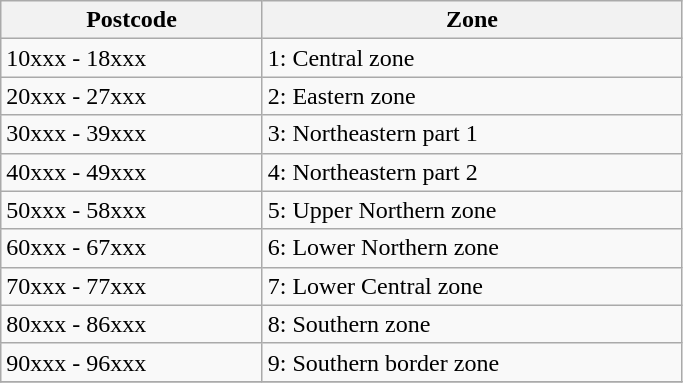<table class= "wikitable" style="width:36%; right">
<tr>
<th>Postcode</th>
<th>Zone</th>
</tr>
<tr>
<td style= "text-align:left;">10xxx - 18xxx</td>
<td style= "text-align:left;">1: Central zone</td>
</tr>
<tr>
<td style= "text-align:left;">20xxx - 27xxx</td>
<td style= "text-align:left;">2: Eastern zone</td>
</tr>
<tr>
<td style= "text-align:left;">30xxx - 39xxx</td>
<td style= "text-align:left;">3: Northeastern part 1</td>
</tr>
<tr>
<td style= "text-align:left;">40xxx - 49xxx</td>
<td style= "text-align:left;">4: Northeastern part 2</td>
</tr>
<tr>
<td style= "text-align:left;">50xxx - 58xxx</td>
<td style= "text-align:left;">5: Upper Northern zone</td>
</tr>
<tr>
<td style= "text-align:left;">60xxx - 67xxx</td>
<td style= "text-align:left;">6: Lower Northern zone</td>
</tr>
<tr>
<td style= "text-align:left;">70xxx - 77xxx</td>
<td style= "text-align:left;">7: Lower Central zone</td>
</tr>
<tr>
<td style= "text-align:left;">80xxx - 86xxx</td>
<td style= "text-align:left;">8: Southern zone</td>
</tr>
<tr>
<td style= "text-align:left;">90xxx - 96xxx</td>
<td style= "text-align:left;">9: Southern border zone</td>
</tr>
<tr>
</tr>
</table>
